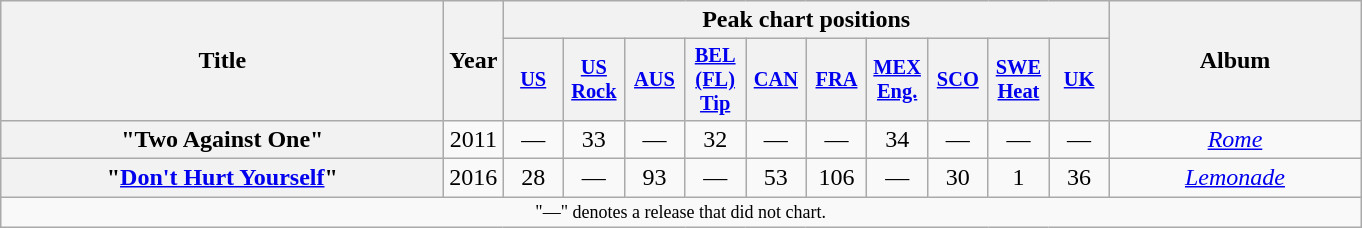<table class="wikitable plainrowheaders" style="text-align:center;">
<tr>
<th scope="col" rowspan="2" style="width:18em;">Title</th>
<th scope="col" rowspan="2" style="width:1em;">Year</th>
<th scope="col" colspan="10">Peak chart positions</th>
<th scope="col" rowspan="2" style="width:10em;">Album</th>
</tr>
<tr>
<th style="width:2.5em;font-size:85%"><a href='#'>US</a><br></th>
<th style="width:2.5em;font-size:85%"><a href='#'>US<br>Rock</a><br></th>
<th style="width:2.5em;font-size:85%"><a href='#'>AUS</a><br></th>
<th style="width:2.5em;font-size:85%"><a href='#'>BEL<br>(FL)<br>Tip</a><br></th>
<th style="width:2.5em;font-size:85%"><a href='#'>CAN</a><br></th>
<th style="width:2.5em;font-size:85%"><a href='#'>FRA</a><br></th>
<th style="width:2.5em;font-size:85%"><a href='#'>MEX<br>Eng.</a><br></th>
<th style="width:2.5em;font-size:85%"><a href='#'>SCO</a><br></th>
<th style="width:2.5em;font-size:85%"><a href='#'>SWE<br>Heat</a><br></th>
<th style="width:2.5em;font-size:85%"><a href='#'>UK</a><br></th>
</tr>
<tr>
<th scope="row">"Two Against One"<br></th>
<td>2011</td>
<td>—</td>
<td>33</td>
<td>—</td>
<td>32</td>
<td>—</td>
<td>—</td>
<td>34</td>
<td>—</td>
<td>—</td>
<td>—</td>
<td><em><a href='#'>Rome</a></em></td>
</tr>
<tr>
<th scope="row">"<a href='#'>Don't Hurt Yourself</a>"<br></th>
<td>2016</td>
<td>28</td>
<td>—</td>
<td>93</td>
<td>—</td>
<td>53</td>
<td>106</td>
<td>—</td>
<td>30</td>
<td>1</td>
<td>36</td>
<td><a href='#'><em>Lemonade</em></a></td>
</tr>
<tr>
<td colspan="14" style="text-align:center; font-size:9pt;">"—" denotes a release that did not chart.</td>
</tr>
</table>
